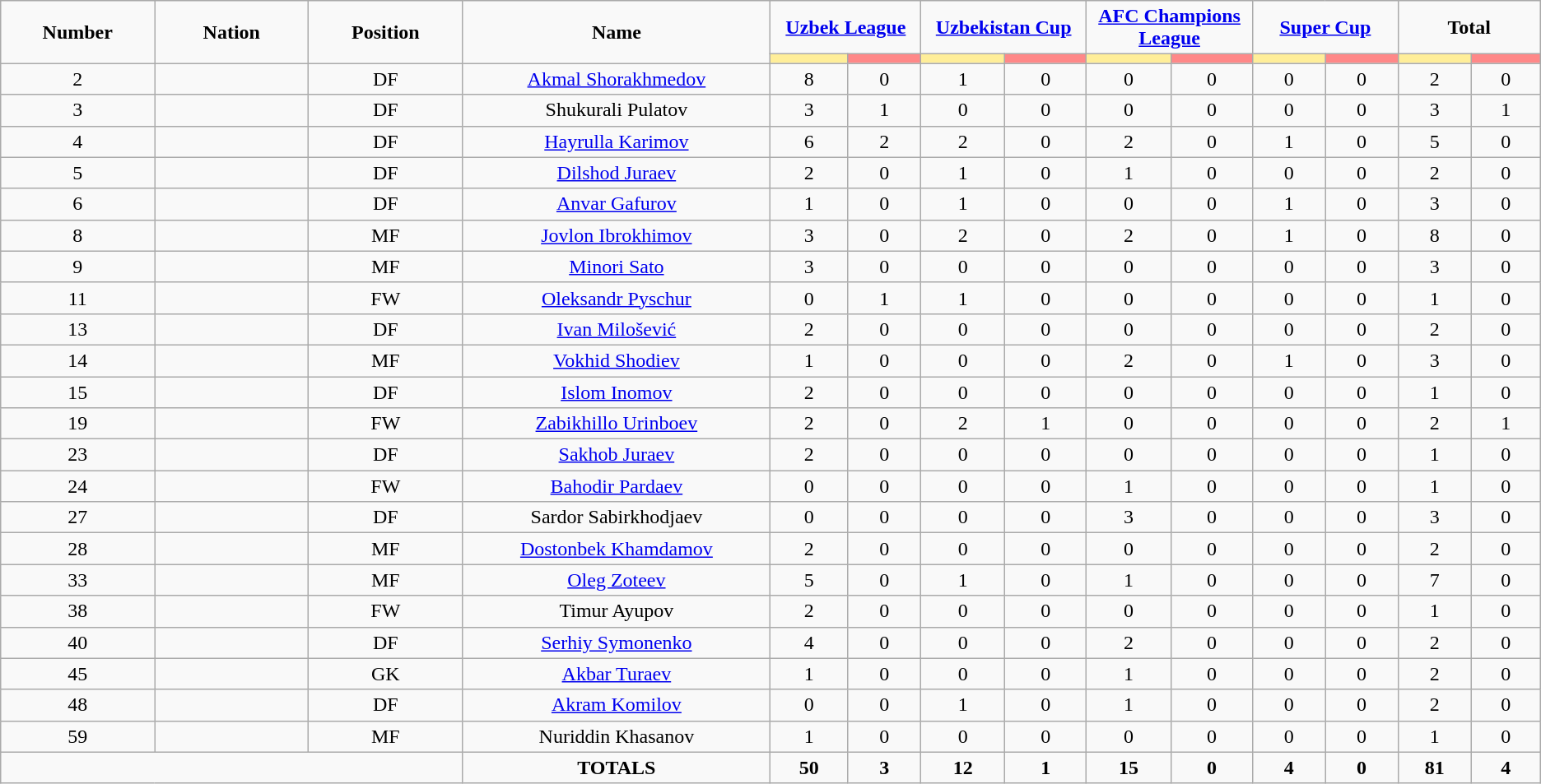<table class="wikitable" style="font-size: 100%; text-align: center;">
<tr>
<td rowspan=2 width="10%" align=center><strong>Number</strong></td>
<td rowspan=2 width="10%" align=center><strong>Nation</strong></td>
<td rowspan=2 width="10%" align=center><strong>Position</strong></td>
<td rowspan=2 width="20%" align=center><strong>Name</strong></td>
<td colspan=2 align=center><strong><a href='#'>Uzbek League</a></strong></td>
<td colspan=2 align=center><strong><a href='#'>Uzbekistan Cup</a></strong></td>
<td colspan=2 align=center><strong><a href='#'>AFC Champions League</a></strong></td>
<td colspan=2 align=center><strong><a href='#'>Super Cup</a></strong></td>
<td colspan=2 align=center><strong>Total</strong></td>
</tr>
<tr>
<th width=80 style="background: #FFEE99"></th>
<th width=80 style="background: #FF8888"></th>
<th width=80 style="background: #FFEE99"></th>
<th width=80 style="background: #FF8888"></th>
<th width=80 style="background: #FFEE99"></th>
<th width=80 style="background: #FF8888"></th>
<th width=80 style="background: #FFEE99"></th>
<th width=80 style="background: #FF8888"></th>
<th width=80 style="background: #FFEE99"></th>
<th width=80 style="background: #FF8888"></th>
</tr>
<tr>
<td>2</td>
<td></td>
<td>DF</td>
<td><a href='#'>Akmal Shorakhmedov</a></td>
<td>8</td>
<td>0</td>
<td>1</td>
<td>0</td>
<td>0</td>
<td>0</td>
<td>0</td>
<td>0</td>
<td>2</td>
<td>0</td>
</tr>
<tr>
<td>3</td>
<td></td>
<td>DF</td>
<td>Shukurali Pulatov</td>
<td>3</td>
<td>1</td>
<td>0</td>
<td>0</td>
<td>0</td>
<td>0</td>
<td>0</td>
<td>0</td>
<td>3</td>
<td>1</td>
</tr>
<tr>
<td>4</td>
<td></td>
<td>DF</td>
<td><a href='#'>Hayrulla Karimov</a></td>
<td>6</td>
<td>2</td>
<td>2</td>
<td>0</td>
<td>2</td>
<td>0</td>
<td>1</td>
<td>0</td>
<td>5</td>
<td>0</td>
</tr>
<tr>
<td>5</td>
<td></td>
<td>DF</td>
<td><a href='#'>Dilshod Juraev</a></td>
<td>2</td>
<td>0</td>
<td>1</td>
<td>0</td>
<td>1</td>
<td>0</td>
<td>0</td>
<td>0</td>
<td>2</td>
<td>0</td>
</tr>
<tr>
<td>6</td>
<td></td>
<td>DF</td>
<td><a href='#'>Anvar Gafurov</a></td>
<td>1</td>
<td>0</td>
<td>1</td>
<td>0</td>
<td>0</td>
<td>0</td>
<td>1</td>
<td>0</td>
<td>3</td>
<td>0</td>
</tr>
<tr>
<td>8</td>
<td></td>
<td>MF</td>
<td><a href='#'>Jovlon Ibrokhimov</a></td>
<td>3</td>
<td>0</td>
<td>2</td>
<td>0</td>
<td>2</td>
<td>0</td>
<td>1</td>
<td>0</td>
<td>8</td>
<td>0</td>
</tr>
<tr>
<td>9</td>
<td></td>
<td>MF</td>
<td><a href='#'>Minori Sato</a></td>
<td>3</td>
<td>0</td>
<td>0</td>
<td>0</td>
<td>0</td>
<td>0</td>
<td>0</td>
<td>0</td>
<td>3</td>
<td>0</td>
</tr>
<tr>
<td>11</td>
<td></td>
<td>FW</td>
<td><a href='#'>Oleksandr Pyschur</a></td>
<td>0</td>
<td>1</td>
<td>1</td>
<td>0</td>
<td>0</td>
<td>0</td>
<td>0</td>
<td>0</td>
<td>1</td>
<td>0</td>
</tr>
<tr>
<td>13</td>
<td></td>
<td>DF</td>
<td><a href='#'>Ivan Milošević</a></td>
<td>2</td>
<td>0</td>
<td>0</td>
<td>0</td>
<td>0</td>
<td>0</td>
<td>0</td>
<td>0</td>
<td>2</td>
<td>0</td>
</tr>
<tr>
<td>14</td>
<td></td>
<td>MF</td>
<td><a href='#'>Vokhid Shodiev</a></td>
<td>1</td>
<td>0</td>
<td>0</td>
<td>0</td>
<td>2</td>
<td>0</td>
<td>1</td>
<td>0</td>
<td>3</td>
<td>0</td>
</tr>
<tr>
<td>15</td>
<td></td>
<td>DF</td>
<td><a href='#'>Islom Inomov</a></td>
<td>2</td>
<td>0</td>
<td>0</td>
<td>0</td>
<td>0</td>
<td>0</td>
<td>0</td>
<td>0</td>
<td>1</td>
<td>0</td>
</tr>
<tr>
<td>19</td>
<td></td>
<td>FW</td>
<td><a href='#'>Zabikhillo Urinboev</a></td>
<td>2</td>
<td>0</td>
<td>2</td>
<td>1</td>
<td>0</td>
<td>0</td>
<td>0</td>
<td>0</td>
<td>2</td>
<td>1</td>
</tr>
<tr>
<td>23</td>
<td></td>
<td>DF</td>
<td><a href='#'>Sakhob Juraev</a></td>
<td>2</td>
<td>0</td>
<td>0</td>
<td>0</td>
<td>0</td>
<td>0</td>
<td>0</td>
<td>0</td>
<td>1</td>
<td>0</td>
</tr>
<tr>
<td>24</td>
<td></td>
<td>FW</td>
<td><a href='#'>Bahodir Pardaev</a></td>
<td>0</td>
<td>0</td>
<td>0</td>
<td>0</td>
<td>1</td>
<td>0</td>
<td>0</td>
<td>0</td>
<td>1</td>
<td>0</td>
</tr>
<tr>
<td>27</td>
<td></td>
<td>DF</td>
<td>Sardor Sabirkhodjaev</td>
<td>0</td>
<td>0</td>
<td>0</td>
<td>0</td>
<td>3</td>
<td>0</td>
<td>0</td>
<td>0</td>
<td>3</td>
<td>0</td>
</tr>
<tr>
<td>28</td>
<td></td>
<td>MF</td>
<td><a href='#'>Dostonbek Khamdamov</a></td>
<td>2</td>
<td>0</td>
<td>0</td>
<td>0</td>
<td>0</td>
<td>0</td>
<td>0</td>
<td>0</td>
<td>2</td>
<td>0</td>
</tr>
<tr>
<td>33</td>
<td></td>
<td>MF</td>
<td><a href='#'>Oleg Zoteev</a></td>
<td>5</td>
<td>0</td>
<td>1</td>
<td>0</td>
<td>1</td>
<td>0</td>
<td>0</td>
<td>0</td>
<td>7</td>
<td>0</td>
</tr>
<tr>
<td>38</td>
<td></td>
<td>FW</td>
<td>Timur Ayupov</td>
<td>2</td>
<td>0</td>
<td>0</td>
<td>0</td>
<td>0</td>
<td>0</td>
<td>0</td>
<td>0</td>
<td>1</td>
<td>0</td>
</tr>
<tr>
<td>40</td>
<td></td>
<td>DF</td>
<td><a href='#'>Serhiy Symonenko</a></td>
<td>4</td>
<td>0</td>
<td>0</td>
<td>0</td>
<td>2</td>
<td>0</td>
<td>0</td>
<td>0</td>
<td>2</td>
<td>0</td>
</tr>
<tr>
<td>45</td>
<td></td>
<td>GK</td>
<td><a href='#'>Akbar Turaev</a></td>
<td>1</td>
<td>0</td>
<td>0</td>
<td>0</td>
<td>1</td>
<td>0</td>
<td>0</td>
<td>0</td>
<td>2</td>
<td>0</td>
</tr>
<tr>
<td>48</td>
<td></td>
<td>DF</td>
<td><a href='#'>Akram Komilov</a></td>
<td>0</td>
<td>0</td>
<td>1</td>
<td>0</td>
<td>1</td>
<td>0</td>
<td>0</td>
<td>0</td>
<td>2</td>
<td>0</td>
</tr>
<tr>
<td>59</td>
<td></td>
<td>MF</td>
<td>Nuriddin Khasanov</td>
<td>1</td>
<td>0</td>
<td>0</td>
<td>0</td>
<td>0</td>
<td>0</td>
<td>0</td>
<td>0</td>
<td>1</td>
<td>0</td>
</tr>
<tr>
<td colspan=3></td>
<td><strong>TOTALS</strong></td>
<td><strong>50</strong></td>
<td><strong>3</strong></td>
<td><strong>12</strong></td>
<td><strong>1</strong></td>
<td><strong>15</strong></td>
<td><strong>0</strong></td>
<td><strong>4</strong></td>
<td><strong>0</strong></td>
<td><strong>81</strong></td>
<td><strong>4</strong></td>
</tr>
</table>
